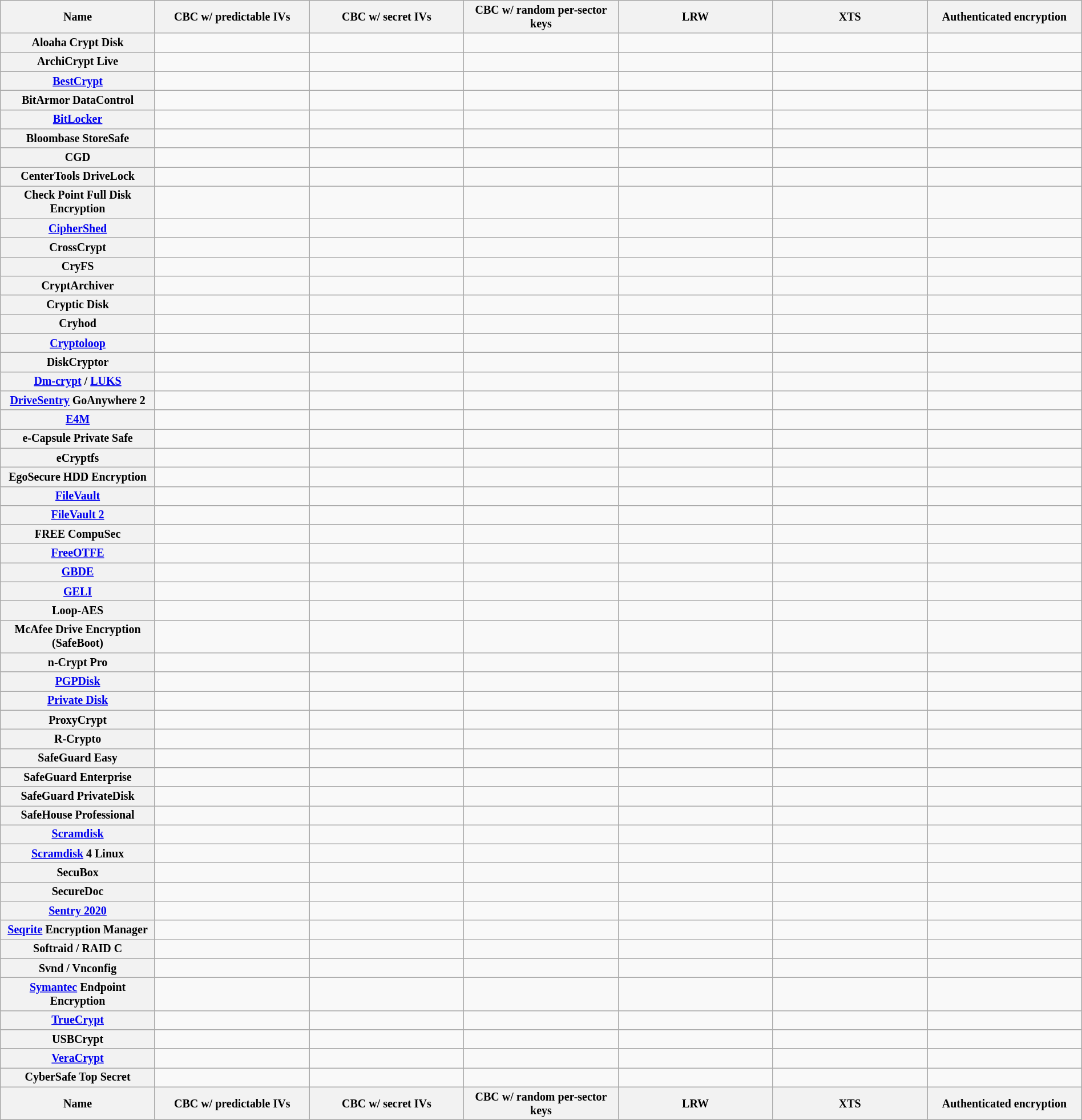<table class="wikitable sortable" style="width: 100%; text-align: center; font-size: smaller; table-layout: fixed;">
<tr>
<th>Name</th>
<th>CBC w/ predictable IVs</th>
<th>CBC w/ secret IVs</th>
<th>CBC w/ random per-sector keys</th>
<th>LRW</th>
<th>XTS</th>
<th>Authenticated encryption</th>
</tr>
<tr>
<th>Aloaha Crypt Disk</th>
<td></td>
<td></td>
<td></td>
<td></td>
<td></td>
<td></td>
</tr>
<tr>
<th>ArchiCrypt Live</th>
<td></td>
<td></td>
<td></td>
<td></td>
<td></td>
<td></td>
</tr>
<tr>
<th><a href='#'>BestCrypt</a></th>
<td></td>
<td></td>
<td></td>
<td></td>
<td></td>
<td></td>
</tr>
<tr>
<th>BitArmor DataControl</th>
<td></td>
<td></td>
<td></td>
<td></td>
<td></td>
<td></td>
</tr>
<tr>
<th><a href='#'>BitLocker</a></th>
<td></td>
<td></td>
<td></td>
<td></td>
<td></td>
<td></td>
</tr>
<tr>
<th>Bloombase StoreSafe</th>
<td></td>
<td></td>
<td></td>
<td></td>
<td></td>
<td></td>
</tr>
<tr>
<th>CGD</th>
<td></td>
<td></td>
<td></td>
<td></td>
<td></td>
<td></td>
</tr>
<tr>
<th>CenterTools DriveLock</th>
<td></td>
<td></td>
<td></td>
<td></td>
<td></td>
<td></td>
</tr>
<tr>
<th>Check Point Full Disk Encryption</th>
<td></td>
<td></td>
<td></td>
<td></td>
<td></td>
<td></td>
</tr>
<tr>
<th><a href='#'>CipherShed</a></th>
<td></td>
<td></td>
<td></td>
<td></td>
<td></td>
<td></td>
</tr>
<tr>
<th>CrossCrypt</th>
<td></td>
<td></td>
<td></td>
<td></td>
<td></td>
<td></td>
</tr>
<tr>
<th>CryFS</th>
<td></td>
<td></td>
<td></td>
<td></td>
<td></td>
<td></td>
</tr>
<tr>
<th>CryptArchiver</th>
<td></td>
<td></td>
<td></td>
<td></td>
<td></td>
<td></td>
</tr>
<tr>
<th>Cryptic Disk</th>
<td></td>
<td></td>
<td></td>
<td></td>
<td></td>
<td></td>
</tr>
<tr>
<th>Cryhod</th>
<td></td>
<td></td>
<td></td>
<td></td>
<td></td>
<td></td>
</tr>
<tr>
<th><a href='#'>Cryptoloop</a></th>
<td></td>
<td></td>
<td></td>
<td></td>
<td></td>
<td></td>
</tr>
<tr>
<th>DiskCryptor</th>
<td></td>
<td></td>
<td></td>
<td></td>
<td></td>
<td></td>
</tr>
<tr>
<th><a href='#'>Dm-crypt</a> / <a href='#'>LUKS</a></th>
<td></td>
<td></td>
<td></td>
<td></td>
<td></td>
<td></td>
</tr>
<tr>
<th><a href='#'>DriveSentry</a> GoAnywhere 2</th>
<td></td>
<td></td>
<td></td>
<td></td>
<td></td>
<td></td>
</tr>
<tr>
<th><a href='#'>E4M</a></th>
<td></td>
<td></td>
<td></td>
<td></td>
<td></td>
<td></td>
</tr>
<tr>
<th>e-Capsule Private Safe</th>
<td></td>
<td></td>
<td></td>
<td></td>
<td></td>
<td></td>
</tr>
<tr>
<th>eCryptfs</th>
<td></td>
<td></td>
<td></td>
<td></td>
<td></td>
<td></td>
</tr>
<tr>
<th>EgoSecure HDD Encryption</th>
<td></td>
<td></td>
<td></td>
<td></td>
<td></td>
<td></td>
</tr>
<tr>
<th><a href='#'>FileVault</a></th>
<td></td>
<td></td>
<td></td>
<td></td>
<td></td>
<td></td>
</tr>
<tr>
<th><a href='#'>FileVault 2</a></th>
<td></td>
<td></td>
<td></td>
<td></td>
<td></td>
<td></td>
</tr>
<tr>
<th>FREE CompuSec</th>
<td></td>
<td></td>
<td></td>
<td></td>
<td></td>
<td></td>
</tr>
<tr>
<th><a href='#'>FreeOTFE</a></th>
<td></td>
<td></td>
<td></td>
<td></td>
<td></td>
<td></td>
</tr>
<tr>
<th><a href='#'>GBDE</a></th>
<td></td>
<td></td>
<td></td>
<td></td>
<td></td>
<td></td>
</tr>
<tr>
<th><a href='#'>GELI</a></th>
<td></td>
<td></td>
<td></td>
<td></td>
<td></td>
<td></td>
</tr>
<tr>
<th>Loop-AES</th>
<td></td>
<td></td>
<td></td>
<td></td>
<td></td>
<td></td>
</tr>
<tr>
<th>McAfee Drive Encryption (SafeBoot)</th>
<td></td>
<td></td>
<td></td>
<td></td>
<td></td>
<td></td>
</tr>
<tr>
<th>n-Crypt Pro</th>
<td></td>
<td></td>
<td></td>
<td></td>
<td></td>
<td></td>
</tr>
<tr>
<th><a href='#'>PGPDisk</a></th>
<td></td>
<td></td>
<td></td>
<td></td>
<td></td>
<td></td>
</tr>
<tr>
<th><a href='#'>Private Disk</a></th>
<td></td>
<td></td>
<td></td>
<td></td>
<td></td>
<td></td>
</tr>
<tr>
<th>ProxyCrypt</th>
<td></td>
<td></td>
<td></td>
<td></td>
<td></td>
<td></td>
</tr>
<tr>
<th>R-Crypto</th>
<td></td>
<td></td>
<td></td>
<td></td>
<td></td>
<td></td>
</tr>
<tr>
<th>SafeGuard Easy</th>
<td></td>
<td></td>
<td></td>
<td></td>
<td></td>
<td></td>
</tr>
<tr>
<th>SafeGuard Enterprise</th>
<td></td>
<td></td>
<td></td>
<td></td>
<td></td>
<td></td>
</tr>
<tr>
<th>SafeGuard PrivateDisk</th>
<td></td>
<td></td>
<td></td>
<td></td>
<td></td>
<td></td>
</tr>
<tr>
<th>SafeHouse Professional</th>
<td></td>
<td></td>
<td></td>
<td></td>
<td></td>
<td></td>
</tr>
<tr>
<th><a href='#'>Scramdisk</a></th>
<td></td>
<td></td>
<td></td>
<td></td>
<td></td>
<td></td>
</tr>
<tr>
<th><a href='#'>Scramdisk</a> 4 Linux</th>
<td></td>
<td></td>
<td></td>
<td></td>
<td></td>
<td></td>
</tr>
<tr>
<th>SecuBox</th>
<td></td>
<td></td>
<td></td>
<td></td>
<td></td>
<td></td>
</tr>
<tr>
<th>SecureDoc</th>
<td></td>
<td></td>
<td></td>
<td></td>
<td></td>
<td></td>
</tr>
<tr>
<th><a href='#'>Sentry 2020</a></th>
<td></td>
<td></td>
<td></td>
<td></td>
<td></td>
<td></td>
</tr>
<tr>
<th><a href='#'>Seqrite</a> Encryption Manager</th>
<td></td>
<td></td>
<td></td>
<td></td>
<td></td>
<td></td>
</tr>
<tr>
<th>Softraid / RAID C</th>
<td></td>
<td></td>
<td></td>
<td></td>
<td></td>
<td></td>
</tr>
<tr>
<th>Svnd / Vnconfig</th>
<td></td>
<td></td>
<td></td>
<td></td>
<td></td>
<td></td>
</tr>
<tr>
<th><a href='#'>Symantec</a> Endpoint Encryption</th>
<td></td>
<td></td>
<td></td>
<td></td>
<td></td>
<td></td>
</tr>
<tr>
<th><a href='#'>TrueCrypt</a></th>
<td></td>
<td></td>
<td></td>
<td></td>
<td></td>
<td></td>
</tr>
<tr>
<th>USBCrypt</th>
<td></td>
<td></td>
<td></td>
<td></td>
<td></td>
<td></td>
</tr>
<tr>
<th><a href='#'>VeraCrypt</a></th>
<td></td>
<td></td>
<td></td>
<td></td>
<td></td>
<td></td>
</tr>
<tr>
<th>CyberSafe Top Secret</th>
<td></td>
<td></td>
<td></td>
<td></td>
<td></td>
<td></td>
</tr>
<tr class="sortbottom">
<th>Name</th>
<th>CBC w/ predictable IVs</th>
<th>CBC w/ secret IVs</th>
<th>CBC w/ random per-sector keys</th>
<th>LRW</th>
<th>XTS</th>
<th>Authenticated encryption</th>
</tr>
</table>
